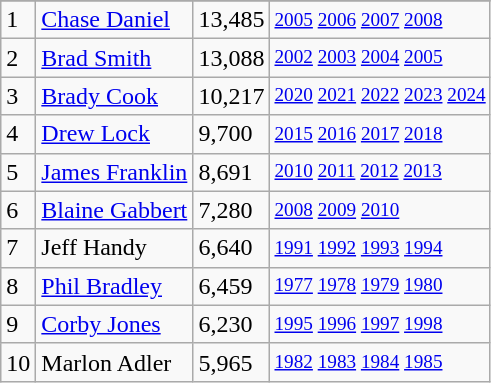<table class="wikitable">
<tr>
</tr>
<tr>
<td>1</td>
<td><a href='#'>Chase Daniel</a></td>
<td><abbr>13,485</abbr></td>
<td style="font-size:80%;"><a href='#'>2005</a> <a href='#'>2006</a> <a href='#'>2007</a> <a href='#'>2008</a></td>
</tr>
<tr>
<td>2</td>
<td><a href='#'>Brad Smith</a></td>
<td><abbr>13,088</abbr></td>
<td style="font-size:80%;"><a href='#'>2002</a> <a href='#'>2003</a> <a href='#'>2004</a> <a href='#'>2005</a></td>
</tr>
<tr>
<td>3</td>
<td><a href='#'>Brady Cook</a></td>
<td><abbr>10,217</abbr></td>
<td style="font-size:80%;"><a href='#'>2020</a> <a href='#'>2021</a> <a href='#'>2022</a> <a href='#'>2023</a> <a href='#'>2024</a></td>
</tr>
<tr>
<td>4</td>
<td><a href='#'>Drew Lock</a></td>
<td><abbr>9,700</abbr></td>
<td style="font-size:80%;"><a href='#'>2015</a> <a href='#'>2016</a> <a href='#'>2017</a> <a href='#'>2018</a></td>
</tr>
<tr>
<td>5</td>
<td><a href='#'>James Franklin</a></td>
<td><abbr>8,691</abbr></td>
<td style="font-size:80%;"><a href='#'>2010</a> <a href='#'>2011</a> <a href='#'>2012</a> <a href='#'>2013</a></td>
</tr>
<tr>
<td>6</td>
<td><a href='#'>Blaine Gabbert</a></td>
<td><abbr>7,280</abbr></td>
<td style="font-size:80%;"><a href='#'>2008</a> <a href='#'>2009</a> <a href='#'>2010</a></td>
</tr>
<tr>
<td>7</td>
<td>Jeff Handy</td>
<td><abbr>6,640</abbr></td>
<td style="font-size:80%;"><a href='#'>1991</a> <a href='#'>1992</a> <a href='#'>1993</a> <a href='#'>1994</a></td>
</tr>
<tr>
<td>8</td>
<td><a href='#'>Phil Bradley</a></td>
<td><abbr>6,459</abbr></td>
<td style="font-size:80%;"><a href='#'>1977</a> <a href='#'>1978</a> <a href='#'>1979</a> <a href='#'>1980</a></td>
</tr>
<tr>
<td>9</td>
<td><a href='#'>Corby Jones</a></td>
<td><abbr>6,230</abbr></td>
<td style="font-size:80%;"><a href='#'>1995</a> <a href='#'>1996</a> <a href='#'>1997</a> <a href='#'>1998</a></td>
</tr>
<tr>
<td>10</td>
<td>Marlon Adler</td>
<td><abbr>5,965</abbr></td>
<td style="font-size:80%;"><a href='#'>1982</a> <a href='#'>1983</a> <a href='#'>1984</a> <a href='#'>1985</a></td>
</tr>
</table>
